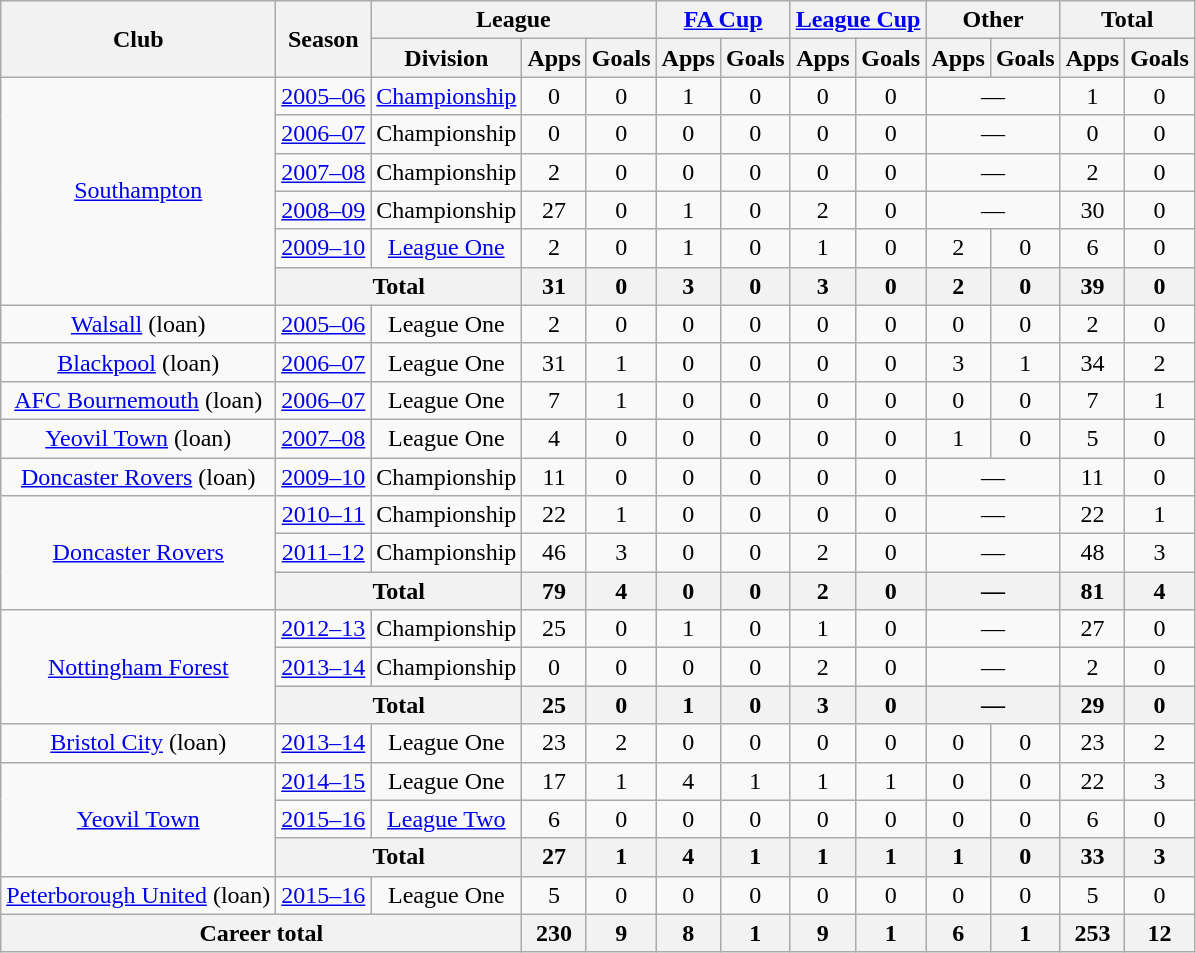<table class="wikitable" style="text-align: center;">
<tr>
<th rowspan="2">Club</th>
<th rowspan="2">Season</th>
<th colspan="3">League</th>
<th colspan="2"><a href='#'>FA Cup</a></th>
<th colspan="2"><a href='#'>League Cup</a></th>
<th colspan="2">Other</th>
<th colspan="2">Total</th>
</tr>
<tr>
<th>Division</th>
<th>Apps</th>
<th>Goals</th>
<th>Apps</th>
<th>Goals</th>
<th>Apps</th>
<th>Goals</th>
<th>Apps</th>
<th>Goals</th>
<th>Apps</th>
<th>Goals</th>
</tr>
<tr>
<td rowspan="6"><a href='#'>Southampton</a></td>
<td><a href='#'>2005–06</a></td>
<td><a href='#'>Championship</a></td>
<td>0</td>
<td>0</td>
<td>1</td>
<td>0</td>
<td>0</td>
<td>0</td>
<td colspan="2">—</td>
<td>1</td>
<td>0</td>
</tr>
<tr>
<td><a href='#'>2006–07</a></td>
<td>Championship</td>
<td>0</td>
<td>0</td>
<td>0</td>
<td>0</td>
<td>0</td>
<td>0</td>
<td colspan="2">—</td>
<td>0</td>
<td>0</td>
</tr>
<tr>
<td><a href='#'>2007–08</a></td>
<td>Championship</td>
<td>2</td>
<td>0</td>
<td>0</td>
<td>0</td>
<td>0</td>
<td>0</td>
<td colspan="2">—</td>
<td>2</td>
<td>0</td>
</tr>
<tr>
<td><a href='#'>2008–09</a></td>
<td>Championship</td>
<td>27</td>
<td>0</td>
<td>1</td>
<td>0</td>
<td>2</td>
<td>0</td>
<td colspan="2">—</td>
<td>30</td>
<td>0</td>
</tr>
<tr>
<td><a href='#'>2009–10</a></td>
<td><a href='#'>League One</a></td>
<td>2</td>
<td>0</td>
<td>1</td>
<td>0</td>
<td>1</td>
<td>0</td>
<td>2</td>
<td>0</td>
<td>6</td>
<td>0</td>
</tr>
<tr>
<th colspan=2>Total</th>
<th>31</th>
<th>0</th>
<th>3</th>
<th>0</th>
<th>3</th>
<th>0</th>
<th>2</th>
<th>0</th>
<th>39</th>
<th>0</th>
</tr>
<tr>
<td><a href='#'>Walsall</a> (loan)</td>
<td><a href='#'>2005–06</a></td>
<td>League One</td>
<td>2</td>
<td>0</td>
<td>0</td>
<td>0</td>
<td>0</td>
<td>0</td>
<td>0</td>
<td>0</td>
<td>2</td>
<td>0</td>
</tr>
<tr>
<td><a href='#'>Blackpool</a> (loan)</td>
<td><a href='#'>2006–07</a></td>
<td>League One</td>
<td>31</td>
<td>1</td>
<td>0</td>
<td>0</td>
<td>0</td>
<td>0</td>
<td>3</td>
<td>1</td>
<td>34</td>
<td>2</td>
</tr>
<tr>
<td><a href='#'>AFC Bournemouth</a> (loan)</td>
<td><a href='#'>2006–07</a></td>
<td>League One</td>
<td>7</td>
<td>1</td>
<td>0</td>
<td>0</td>
<td>0</td>
<td>0</td>
<td>0</td>
<td>0</td>
<td>7</td>
<td>1</td>
</tr>
<tr>
<td><a href='#'>Yeovil Town</a> (loan)</td>
<td><a href='#'>2007–08</a></td>
<td>League One</td>
<td>4</td>
<td>0</td>
<td>0</td>
<td>0</td>
<td>0</td>
<td>0</td>
<td>1</td>
<td>0</td>
<td>5</td>
<td>0</td>
</tr>
<tr>
<td><a href='#'>Doncaster Rovers</a> (loan)</td>
<td><a href='#'>2009–10</a></td>
<td>Championship</td>
<td>11</td>
<td>0</td>
<td>0</td>
<td>0</td>
<td>0</td>
<td>0</td>
<td colspan="2">—</td>
<td>11</td>
<td>0</td>
</tr>
<tr>
<td rowspan="3"><a href='#'>Doncaster Rovers</a></td>
<td><a href='#'>2010–11</a></td>
<td>Championship</td>
<td>22</td>
<td>1</td>
<td>0</td>
<td>0</td>
<td>0</td>
<td>0</td>
<td colspan="2">—</td>
<td>22</td>
<td>1</td>
</tr>
<tr>
<td><a href='#'>2011–12</a></td>
<td>Championship</td>
<td>46</td>
<td>3</td>
<td>0</td>
<td>0</td>
<td>2</td>
<td>0</td>
<td colspan="2">—</td>
<td>48</td>
<td>3</td>
</tr>
<tr>
<th colspan=2>Total</th>
<th>79</th>
<th>4</th>
<th>0</th>
<th>0</th>
<th>2</th>
<th>0</th>
<th colspan="2">—</th>
<th>81</th>
<th>4</th>
</tr>
<tr>
<td rowspan="3"><a href='#'>Nottingham Forest</a></td>
<td><a href='#'>2012–13</a></td>
<td>Championship</td>
<td>25</td>
<td>0</td>
<td>1</td>
<td>0</td>
<td>1</td>
<td>0</td>
<td colspan="2">—</td>
<td>27</td>
<td>0</td>
</tr>
<tr>
<td><a href='#'>2013–14</a></td>
<td>Championship</td>
<td>0</td>
<td>0</td>
<td>0</td>
<td>0</td>
<td>2</td>
<td>0</td>
<td colspan="2">—</td>
<td>2</td>
<td>0</td>
</tr>
<tr>
<th colspan=2>Total</th>
<th>25</th>
<th>0</th>
<th>1</th>
<th>0</th>
<th>3</th>
<th>0</th>
<th colspan="2">—</th>
<th>29</th>
<th>0</th>
</tr>
<tr>
<td><a href='#'>Bristol City</a> (loan)</td>
<td><a href='#'>2013–14</a></td>
<td>League One</td>
<td>23</td>
<td>2</td>
<td>0</td>
<td>0</td>
<td>0</td>
<td>0</td>
<td>0</td>
<td>0</td>
<td>23</td>
<td>2</td>
</tr>
<tr>
<td rowspan="3"><a href='#'>Yeovil Town</a></td>
<td><a href='#'>2014–15</a></td>
<td>League One</td>
<td>17</td>
<td>1</td>
<td>4</td>
<td>1</td>
<td>1</td>
<td>1</td>
<td>0</td>
<td>0</td>
<td>22</td>
<td>3</td>
</tr>
<tr>
<td><a href='#'>2015–16</a></td>
<td><a href='#'>League Two</a></td>
<td>6</td>
<td>0</td>
<td>0</td>
<td>0</td>
<td>0</td>
<td>0</td>
<td>0</td>
<td>0</td>
<td>6</td>
<td>0</td>
</tr>
<tr>
<th colspan=2>Total</th>
<th>27</th>
<th>1</th>
<th>4</th>
<th>1</th>
<th>1</th>
<th>1</th>
<th>1</th>
<th>0</th>
<th>33</th>
<th>3</th>
</tr>
<tr>
<td><a href='#'>Peterborough United</a> (loan)</td>
<td><a href='#'>2015–16</a></td>
<td>League One</td>
<td>5</td>
<td>0</td>
<td>0</td>
<td>0</td>
<td>0</td>
<td>0</td>
<td>0</td>
<td>0</td>
<td>5</td>
<td>0</td>
</tr>
<tr>
<th colspan=3>Career total</th>
<th>230</th>
<th>9</th>
<th>8</th>
<th>1</th>
<th>9</th>
<th>1</th>
<th>6</th>
<th>1</th>
<th>253</th>
<th>12</th>
</tr>
</table>
